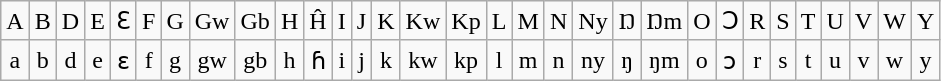<table class="wikitable" style="text-align: center;">
<tr>
<td>A</td>
<td>B</td>
<td>D</td>
<td>E</td>
<td>Ɛ</td>
<td>F</td>
<td>G</td>
<td>Gw</td>
<td>Gb</td>
<td>H</td>
<td>Ĥ</td>
<td>I</td>
<td>J</td>
<td>K</td>
<td>Kw</td>
<td>Kp</td>
<td>L</td>
<td>M</td>
<td>N</td>
<td>Ny</td>
<td>Ŋ</td>
<td>Ŋm</td>
<td>O</td>
<td>Ɔ</td>
<td>R</td>
<td>S</td>
<td>T</td>
<td>U</td>
<td>V</td>
<td>W</td>
<td>Y</td>
</tr>
<tr>
<td>a</td>
<td>b</td>
<td>d</td>
<td>e</td>
<td>ɛ</td>
<td>f</td>
<td>g</td>
<td>gw</td>
<td>gb</td>
<td>h</td>
<td>ɦ</td>
<td>i</td>
<td>j</td>
<td>k</td>
<td>kw</td>
<td>kp</td>
<td>l</td>
<td>m</td>
<td>n</td>
<td>ny</td>
<td>ŋ</td>
<td>ŋm</td>
<td>o</td>
<td>ɔ</td>
<td>r</td>
<td>s</td>
<td>t</td>
<td>u</td>
<td>v</td>
<td>w</td>
<td>y</td>
</tr>
</table>
